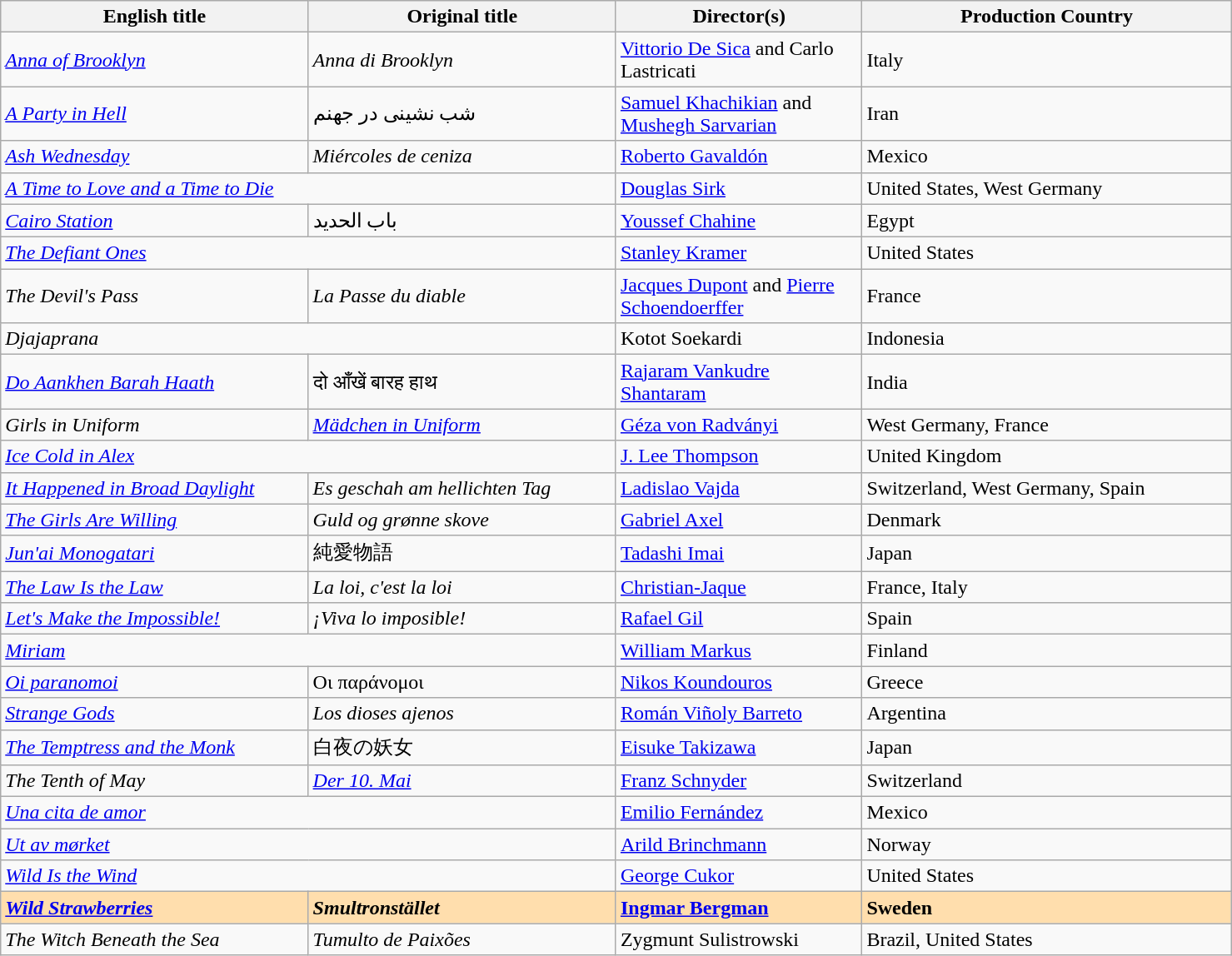<table class="wikitable" width="78%" cellpadding="5">
<tr>
<th width="25%">English title</th>
<th width="25%">Original title</th>
<th width="20%">Director(s)</th>
<th width="30%">Production Country</th>
</tr>
<tr>
<td><em><a href='#'>Anna of Brooklyn</a></em></td>
<td><em>Anna di Brooklyn</em></td>
<td><a href='#'>Vittorio De Sica</a> and Carlo Lastricati</td>
<td>Italy</td>
</tr>
<tr>
<td><em><a href='#'>A Party in Hell</a></em></td>
<td>شب‌ نشینی در جهنم</td>
<td><a href='#'>Samuel Khachikian</a> and <a href='#'>Mushegh Sarvarian</a></td>
<td>Iran</td>
</tr>
<tr>
<td><em><a href='#'>Ash Wednesday</a></em></td>
<td><em>Miércoles de ceniza</em></td>
<td><a href='#'>Roberto Gavaldón</a></td>
<td>Mexico</td>
</tr>
<tr>
<td colspan="2"><em><a href='#'>A Time to Love and a Time to Die</a></em></td>
<td><a href='#'>Douglas Sirk</a></td>
<td>United States, West Germany</td>
</tr>
<tr>
<td><em><a href='#'>Cairo Station</a></em></td>
<td>باب الحديد</td>
<td><a href='#'>Youssef Chahine</a></td>
<td>Egypt</td>
</tr>
<tr>
<td colspan="2"><em><a href='#'>The Defiant Ones</a></em></td>
<td><a href='#'>Stanley Kramer</a></td>
<td>United States</td>
</tr>
<tr>
<td><em>The Devil's Pass</em></td>
<td><em>La Passe du diable</em></td>
<td><a href='#'>Jacques Dupont</a> and <a href='#'>Pierre Schoendoerffer</a></td>
<td>France</td>
</tr>
<tr>
<td colspan="2"><em>Djajaprana</em></td>
<td>Kotot Soekardi</td>
<td>Indonesia</td>
</tr>
<tr>
<td><em><a href='#'>Do Aankhen Barah Haath</a></em></td>
<td>दो आँखें बारह हाथ</td>
<td><a href='#'>Rajaram Vankudre Shantaram</a></td>
<td>India</td>
</tr>
<tr>
<td><em>Girls in Uniform</em></td>
<td><em><a href='#'>Mädchen in Uniform</a></em></td>
<td><a href='#'>Géza von Radványi</a></td>
<td>West Germany, France</td>
</tr>
<tr>
<td colspan="2"><em><a href='#'>Ice Cold in Alex</a></em></td>
<td><a href='#'>J. Lee Thompson</a></td>
<td>United Kingdom</td>
</tr>
<tr>
<td><em><a href='#'>It Happened in Broad Daylight</a></em></td>
<td><em>Es geschah am hellichten Tag</em></td>
<td><a href='#'>Ladislao Vajda</a></td>
<td>Switzerland, West Germany, Spain</td>
</tr>
<tr>
<td><em><a href='#'>The Girls Are Willing</a></em></td>
<td><em>Guld og grønne skove</em></td>
<td><a href='#'>Gabriel Axel</a></td>
<td>Denmark</td>
</tr>
<tr>
<td><em><a href='#'>Jun'ai Monogatari</a></em></td>
<td>純愛物語</td>
<td><a href='#'>Tadashi Imai</a></td>
<td>Japan</td>
</tr>
<tr>
<td><em><a href='#'>The Law Is the Law</a></em></td>
<td><em>La loi, c'est la loi</em></td>
<td><a href='#'>Christian-Jaque</a></td>
<td>France, Italy</td>
</tr>
<tr>
<td><em><a href='#'>Let's Make the Impossible!</a></em></td>
<td><em>¡Viva lo imposible!</em></td>
<td><a href='#'>Rafael Gil</a></td>
<td>Spain</td>
</tr>
<tr>
<td colspan="2"><em><a href='#'>Miriam</a></em></td>
<td><a href='#'>William Markus</a></td>
<td>Finland</td>
</tr>
<tr>
<td><em><a href='#'>Oi paranomoi</a></em></td>
<td>Οι παράνομοι</td>
<td><a href='#'>Nikos Koundouros</a></td>
<td>Greece</td>
</tr>
<tr>
<td><em><a href='#'>Strange Gods</a></em></td>
<td><em>Los dioses ajenos</em></td>
<td><a href='#'>Román Viñoly Barreto</a></td>
<td>Argentina</td>
</tr>
<tr>
<td><em><a href='#'>The Temptress and the Monk</a></em></td>
<td>白夜の妖女</td>
<td><a href='#'>Eisuke Takizawa</a></td>
<td>Japan</td>
</tr>
<tr>
<td><em>The Tenth of May</em></td>
<td><em><a href='#'>Der 10. Mai</a></em></td>
<td><a href='#'>Franz Schnyder</a></td>
<td>Switzerland</td>
</tr>
<tr>
<td colspan="2"><em><a href='#'>Una cita de amor</a></em></td>
<td><a href='#'>Emilio Fernández</a></td>
<td>Mexico</td>
</tr>
<tr>
<td colspan="2"><em><a href='#'>Ut av mørket</a></em></td>
<td><a href='#'>Arild Brinchmann</a></td>
<td>Norway</td>
</tr>
<tr>
<td colspan="2"><em><a href='#'>Wild Is the Wind</a></em></td>
<td><a href='#'>George Cukor</a></td>
<td>United States</td>
</tr>
<tr style="background:#FFDEAD;">
<td><strong><em><a href='#'>Wild Strawberries</a></em></strong></td>
<td><strong><em>Smultronstället</em></strong></td>
<td><strong><a href='#'>Ingmar Bergman</a></strong></td>
<td><strong>Sweden</strong></td>
</tr>
<tr>
<td><em>The Witch Beneath the Sea</em></td>
<td><em>Tumulto de Paixões</em></td>
<td>Zygmunt Sulistrowski</td>
<td>Brazil, United States</td>
</tr>
</table>
